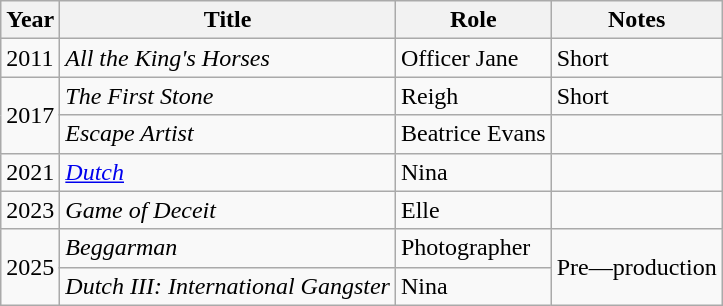<table class="wikitable sortable">
<tr>
<th>Year</th>
<th>Title</th>
<th>Role</th>
<th class="unsortable">Notes</th>
</tr>
<tr>
<td>2011</td>
<td><em>All the King's Horses</em></td>
<td>Officer Jane</td>
<td>Short</td>
</tr>
<tr>
<td rowspan="2">2017</td>
<td><em>The First Stone</em></td>
<td>Reigh</td>
<td>Short</td>
</tr>
<tr>
<td><em>Escape Artist</em></td>
<td>Beatrice Evans</td>
<td></td>
</tr>
<tr>
<td>2021</td>
<td><em><a href='#'>Dutch</a></em></td>
<td>Nina</td>
<td></td>
</tr>
<tr>
<td rowspan="1">2023</td>
<td><em>Game of Deceit</em></td>
<td>Elle</td>
<td></td>
</tr>
<tr>
<td rowspan="2">2025</td>
<td><em>Beggarman</em></td>
<td>Photographer</td>
<td rowspan="2">Pre—production</td>
</tr>
<tr>
<td><em>Dutch III: International Gangster</em></td>
<td>Nina</td>
</tr>
</table>
